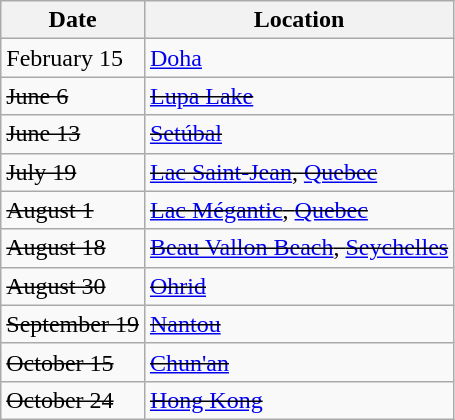<table class="wikitable">
<tr>
<th>Date</th>
<th>Location</th>
</tr>
<tr>
<td>February 15</td>
<td> <a href='#'>Doha</a></td>
</tr>
<tr>
<td><s>June 6</s></td>
<td><s> <a href='#'>Lupa Lake</a></s></td>
</tr>
<tr>
<td><s>June 13</s></td>
<td><s> <a href='#'>Setúbal</a></s></td>
</tr>
<tr>
<td><s>July 19</s></td>
<td><s> <a href='#'>Lac Saint-Jean</a>, <a href='#'>Quebec</a></s></td>
</tr>
<tr>
<td><s>August 1</s></td>
<td><s> <a href='#'>Lac Mégantic</a>, <a href='#'>Quebec</a></s></td>
</tr>
<tr>
<td><s>August 18</s></td>
<td><s> <a href='#'>Beau Vallon Beach</a>, <a href='#'>Seychelles</a></s></td>
</tr>
<tr>
<td><s>August 30</s></td>
<td><s> <a href='#'>Ohrid</a></s></td>
</tr>
<tr>
<td><s>September 19</s></td>
<td><s> <a href='#'>Nantou</a></s></td>
</tr>
<tr>
<td><s>October 15</s></td>
<td><s> <a href='#'>Chun'an</a></s></td>
</tr>
<tr>
<td><s>October 24</s></td>
<td><s> <a href='#'>Hong Kong</a></s></td>
</tr>
</table>
